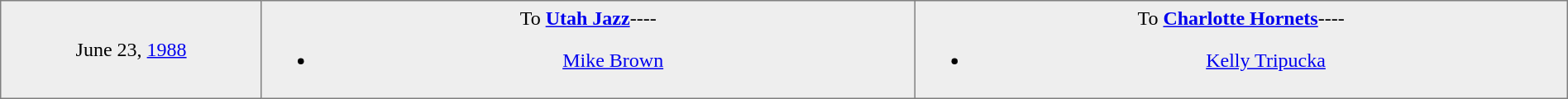<table border="1" style="border-collapse:collapse; text-align:center; width:100%;"  cellpadding="5">
<tr style="background:#eee;">
<td style="width:12%">June 23, <a href='#'>1988</a></td>
<td style="width:30%; vertical-align:top;">To <strong><a href='#'>Utah Jazz</a></strong>----<br><ul><li><a href='#'>Mike Brown</a></li></ul></td>
<td style="width:30%; vertical-align:top;">To <strong><a href='#'>Charlotte Hornets</a></strong>----<br><ul><li><a href='#'>Kelly Tripucka</a></li></ul></td>
</tr>
</table>
